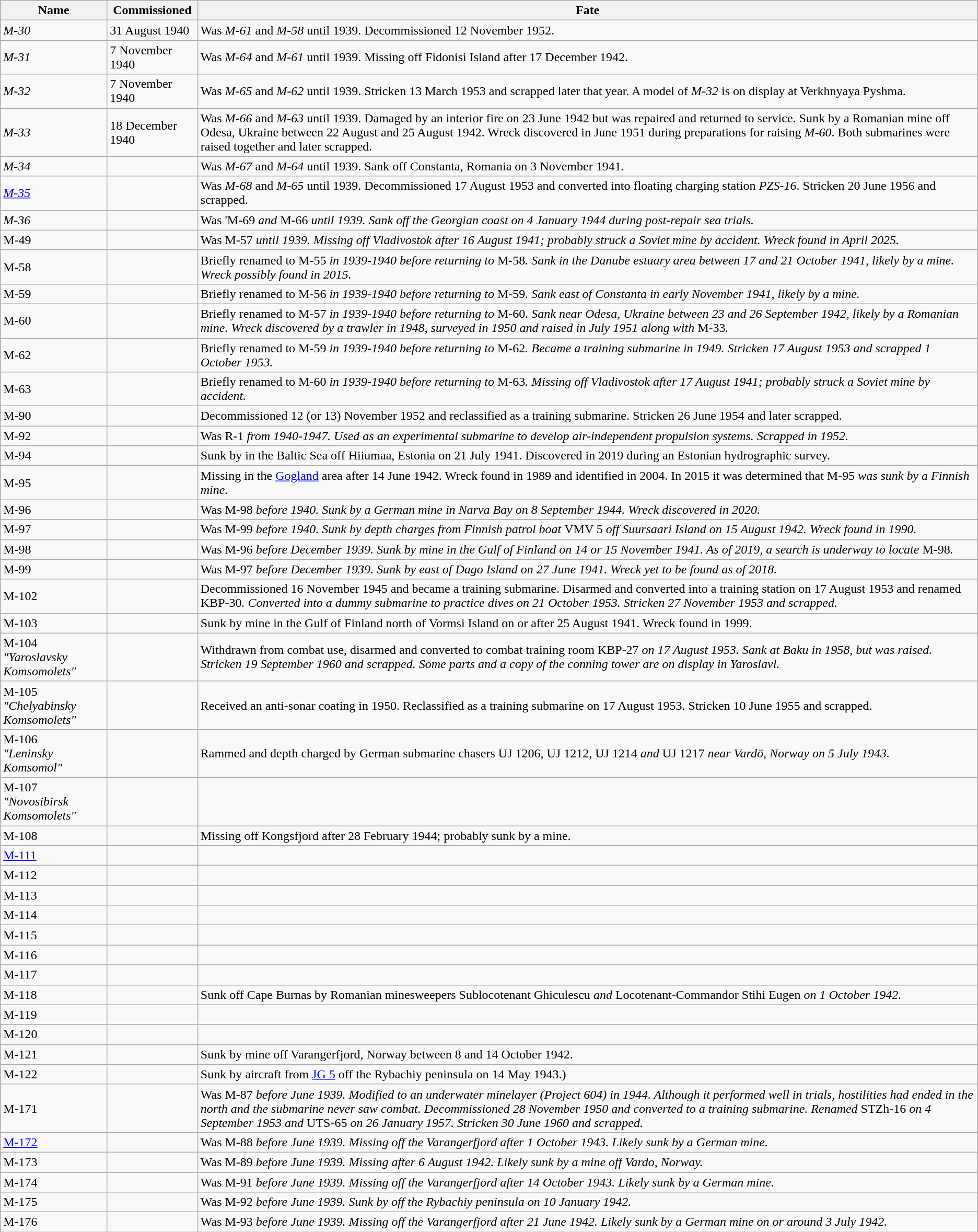<table class="wikitable">
<tr>
<th>Name</th>
<th>Commissioned</th>
<th>Fate</th>
</tr>
<tr>
<td><em>M-30</em></td>
<td>31 August 1940</td>
<td>Was <em>M-61</em> and <em>M-58</em> until 1939. Decommissioned 12 November 1952.</td>
</tr>
<tr>
<td><em>M-31</em></td>
<td>7 November 1940</td>
<td>Was <em>M-64</em> and <em>M-61</em> until 1939. Missing off Fidonisi Island after 17 December 1942.</td>
</tr>
<tr>
<td><em>M-32</em></td>
<td>7 November 1940</td>
<td>Was <em>M-65</em> and <em>M-62</em> until 1939. Stricken 13 March 1953 and scrapped later that year. A model of <em>M-32</em> is on display at Verkhnyaya Pyshma.</td>
</tr>
<tr>
<td><em>M-33</em></td>
<td>18 December 1940</td>
<td>Was <em>M-66</em> and <em>M-63</em> until 1939. Damaged by an interior fire on 23 June 1942 but was repaired and returned to service. Sunk by a Romanian mine off Odesa, Ukraine between 22 August and 25 August 1942. Wreck discovered in June 1951 during preparations for raising <em>M-60</em>. Both submarines were raised together and later scrapped.</td>
</tr>
<tr>
<td><em>M-34</em></td>
<td></td>
<td>Was <em>M-67</em> and <em>M-64</em> until 1939. Sank off Constanta, Romania on 3 November 1941.</td>
</tr>
<tr>
<td><em><a href='#'>M-35</a></em></td>
<td></td>
<td>Was <em>M-68</em> and <em>M-65</em> until 1939. Decommissioned 17 August 1953 and converted into floating charging station <em>PZS-16</em>. Stricken 20 June 1956 and scrapped.</td>
</tr>
<tr>
<td><em>M-36</em></td>
<td></td>
<td>Was 'M-69<em> and </em>M-66<em> until 1939. Sank off the Georgian coast on 4 January 1944 during post-repair sea trials.</td>
</tr>
<tr>
<td></em>M-49<em></td>
<td></td>
<td>Was </em>M-57<em> until 1939. Missing off Vladivostok after 16 August 1941; probably struck a Soviet mine by accident. Wreck found in April 2025.</td>
</tr>
<tr>
<td></em>M-58<em></td>
<td></td>
<td>Briefly renamed to </em>M-55<em> in 1939-1940 before returning to </em>M-58<em>. Sank in the Danube estuary area between 17 and 21 October 1941, likely by a mine. Wreck possibly found in 2015.</td>
</tr>
<tr>
<td></em>M-59<em></td>
<td></td>
<td>Briefly renamed to </em>M-56<em> in 1939-1940 before returning to </em>M-59<em>. Sank east of Constanta in early November 1941, likely by a mine.</td>
</tr>
<tr>
<td></em>M-60<em></td>
<td></td>
<td>Briefly renamed to </em>M-57<em> in 1939-1940 before returning to </em>M-60<em>. Sank near Odesa, Ukraine between 23 and 26 September 1942, likely by a Romanian mine. Wreck discovered by a trawler in 1948, surveyed in 1950 and raised in July 1951 along with </em>M-33<em>.</td>
</tr>
<tr>
<td></em>M-62<em></td>
<td></td>
<td>Briefly renamed to </em>M-59<em> in 1939-1940 before returning to </em>M-62<em>. Became a training submarine in 1949. Stricken 17 August 1953 and scrapped 1 October 1953.</td>
</tr>
<tr>
<td></em>M-63<em></td>
<td></td>
<td>Briefly renamed to </em>M-60<em> in 1939-1940 before returning to </em>M-63<em>. Missing off Vladivostok after 17 August 1941; probably struck a Soviet mine by accident.</td>
</tr>
<tr>
<td></em>M-90<em></td>
<td></td>
<td>Decommissioned 12 (or 13) November 1952 and reclassified as a training submarine. Stricken 26 June 1954 and later scrapped.</td>
</tr>
<tr>
<td></em>M-92<em></td>
<td></td>
<td>Was </em>R-1<em> from 1940-1947. Used as an experimental submarine to develop air-independent propulsion systems. Scrapped in 1952.</td>
</tr>
<tr>
<td></em>M-94<em></td>
<td></td>
<td>Sunk by  in the Baltic Sea off Hiiumaa, Estonia on 21 July 1941. Discovered in 2019 during an Estonian hydrographic survey.</td>
</tr>
<tr>
<td></em>M-95<em></td>
<td></td>
<td>Missing in the <a href='#'>Gogland</a> area after 14 June 1942. Wreck found in 1989 and identified in 2004. In 2015 it was determined that </em>M-95<em> was sunk by a Finnish mine.</td>
</tr>
<tr>
<td></em>M-96<em></td>
<td></td>
<td>Was </em>M-98<em> before 1940. Sunk by a German mine in Narva Bay on 8 September 1944. Wreck discovered in 2020.</td>
</tr>
<tr>
<td></em>M-97<em></td>
<td></td>
<td>Was </em>M-99<em> before 1940. Sunk by depth charges from Finnish patrol boat </em>VMV 5<em> off Suursaari Island on 15 August 1942. Wreck found in 1990.</td>
</tr>
<tr>
<td></em>M-98<em></td>
<td></td>
<td>Was </em>M-96<em> before December 1939. Sunk by mine in the Gulf of Finland on 14 or 15 November 1941. As of 2019, a search is underway to locate </em>M-98<em>.</td>
</tr>
<tr>
<td></em>M-99<em></td>
<td></td>
<td>Was </em>M-97<em> before December 1939. Sunk by  east of Dago Island on 27 June 1941. Wreck yet to be found as of 2018.</td>
</tr>
<tr>
<td></em>M-102<em></td>
<td></td>
<td>Decommissioned 16 November 1945 and became a training submarine. Disarmed and converted into a training station on 17 August 1953 and renamed </em>KBP-30<em>. Converted into a dummy submarine to practice dives on 21 October 1953. Stricken 27 November 1953 and scrapped.</td>
</tr>
<tr>
<td></em>M-103<em></td>
<td></td>
<td>Sunk by mine in the Gulf of Finland north of Vormsi Island on or after 25 August 1941. Wreck found in 1999.</td>
</tr>
<tr>
<td></em>M-104<em><br>"Yaroslavsky Komsomolets"</td>
<td></td>
<td>Withdrawn from combat use, disarmed and converted to combat training room </em>KBP-27<em> on 17 August 1953. Sank at Baku in 1958, but was raised. Stricken 19 September 1960 and scrapped. Some parts and a copy of the conning tower are on display in Yaroslavl.</td>
</tr>
<tr>
<td></em>M-105<em><br>"Chelyabinsky Komsomolets"</td>
<td></td>
<td>Received an anti-sonar coating in 1950. Reclassified as a training submarine on 17 August 1953. Stricken 10 June 1955 and scrapped.</td>
</tr>
<tr>
<td></em>M-106<em><br>"Leninsky Komsomol"</td>
<td></td>
<td>Rammed and depth charged by German submarine chasers </em>UJ 1206<em>, </em>UJ 1212<em>, </em>UJ 1214<em> and </em>UJ 1217<em> near Vardö, Norway on 5 July 1943.</td>
</tr>
<tr>
<td></em>M-107<em><br>"Novosibirsk Komsomolets"</td>
<td></td>
<td></td>
</tr>
<tr>
<td></em>M-108<em></td>
<td></td>
<td>Missing off Kongsfjord after 28 February 1944; probably sunk by a mine.</td>
</tr>
<tr>
<td></em><a href='#'>M-111</a><em></td>
<td></td>
<td></td>
</tr>
<tr>
<td></em>M-112<em></td>
<td></td>
<td></td>
</tr>
<tr>
<td></em>M-113<em></td>
<td></td>
<td></td>
</tr>
<tr>
<td></em>M-114<em></td>
<td></td>
<td></td>
</tr>
<tr>
<td></em>M-115<em></td>
<td></td>
<td></td>
</tr>
<tr>
<td></em>M-116<em></td>
<td></td>
<td></td>
</tr>
<tr>
<td></em>M-117<em></td>
<td></td>
<td></td>
</tr>
<tr>
<td></em>M-118<em></td>
<td></td>
<td>Sunk off Cape Burnas by Romanian minesweepers </em>Sublocotenant Ghiculescu<em> and </em>Locotenant-Commandor Stihi Eugen<em> on 1 October 1942.</td>
</tr>
<tr>
<td></em>M-119<em></td>
<td></td>
<td></td>
</tr>
<tr>
<td></em>M-120<em></td>
<td></td>
<td></td>
</tr>
<tr>
<td></em>M-121<em></td>
<td></td>
<td>Sunk by mine off Varangerfjord, Norway between 8 and 14 October 1942.</td>
</tr>
<tr>
<td></em>M-122<em></td>
<td></td>
<td>Sunk by aircraft from <a href='#'>JG 5</a> off the Rybachiy peninsula on 14 May 1943.)</td>
</tr>
<tr>
<td></em>M-171<em></td>
<td></td>
<td>Was </em>M-87<em> before June 1939. Modified to an underwater minelayer (Project 604) in 1944. Although it performed well in trials, hostilities had ended in the north and the submarine never saw combat. Decommissioned 28 November 1950 and converted to a training submarine. Renamed </em>STZh-16<em> on 4 September 1953 and </em>UTS-65<em> on 26 January 1957. Stricken 30 June 1960 and scrapped.</td>
</tr>
<tr>
<td></em><a href='#'>M-172</a><em></td>
<td></td>
<td>Was </em>M-88<em> before June 1939. Missing off the Varangerfjord after 1 October 1943. Likely sunk by a German mine.</td>
</tr>
<tr>
<td></em>M-173<em></td>
<td></td>
<td>Was </em>M-89<em> before June 1939. Missing after 6 August 1942. Likely sunk by a mine off Vardo, Norway.</td>
</tr>
<tr>
<td></em>M-174<em></td>
<td></td>
<td>Was </em>M-91<em> before June 1939. Missing off the Varangerfjord after 14 October 1943. Likely sunk by a German mine.</td>
</tr>
<tr>
<td></em>M-175<em></td>
<td></td>
<td>Was </em>M-92<em> before June 1939. Sunk by  off the Rybachiy peninsula on 10 January 1942.</td>
</tr>
<tr>
<td></em>M-176<em></td>
<td></td>
<td>Was </em>M-93<em> before June 1939. Missing off the Varangerfjord after 21 June 1942. Likely sunk by a German mine on or around 3 July 1942.</td>
</tr>
</table>
